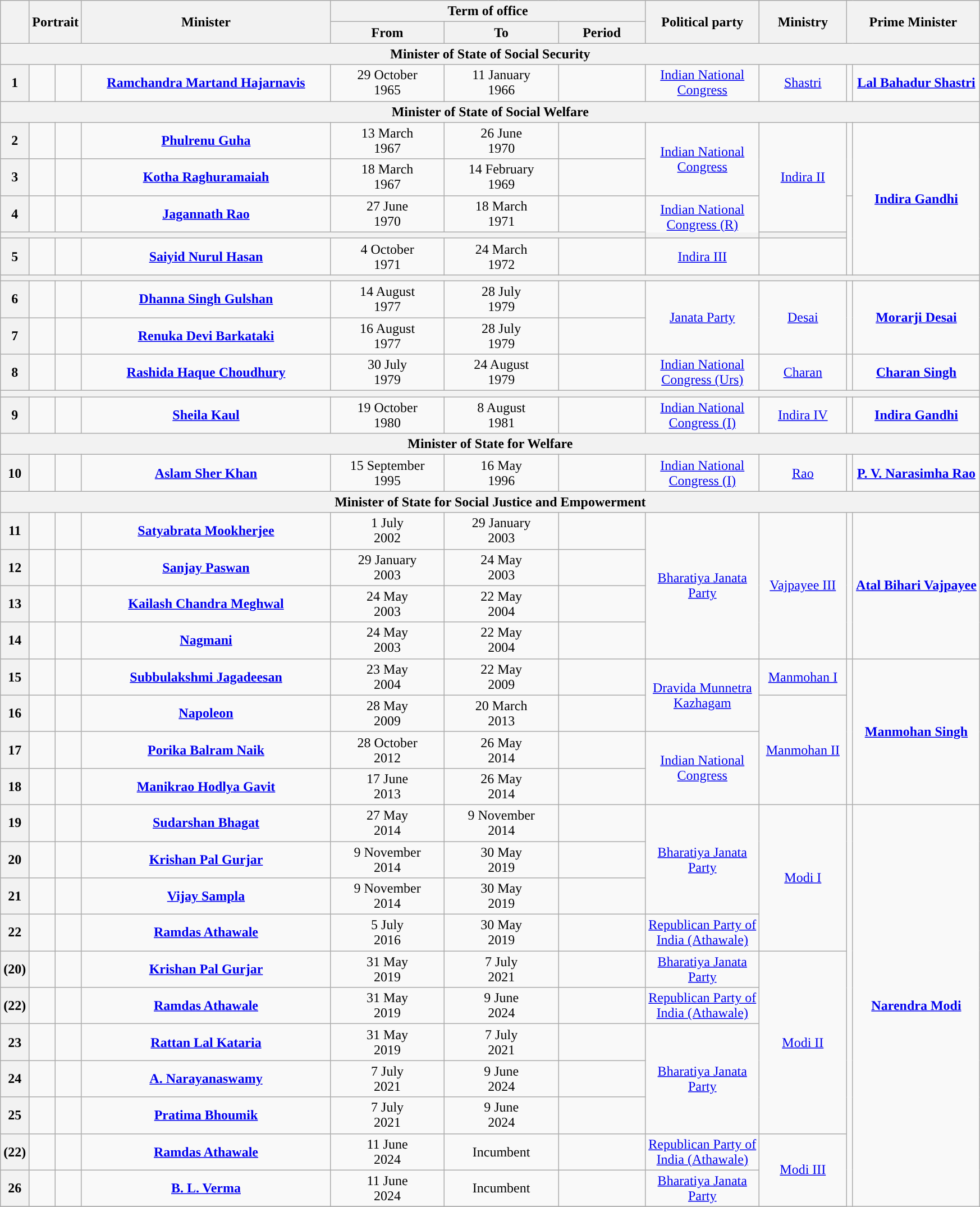<table class="wikitable" style="text-align:center">
<tr>
<th rowspan="2"></th>
<th rowspan="2" colspan="2">Portrait</th>
<th rowspan="2" style="width:18em">Minister<br></th>
<th colspan="3">Term of office</th>
<th rowspan="2" style="width:8em">Political party</th>
<th rowspan="2" style="width:6em">Ministry</th>
<th rowspan="2" colspan="2">Prime Minister</th>
</tr>
<tr>
<th style="width:8em">From</th>
<th style="width:8em">To</th>
<th style="width:6em">Period</th>
</tr>
<tr>
<th colspan="11">Minister of State of Social Security</th>
</tr>
<tr>
<th>1</th>
<td></td>
<td></td>
<td><strong><a href='#'>Ramchandra Martand Hajarnavis</a></strong><br></td>
<td>29 October<br>1965</td>
<td>11 January<br>1966</td>
<td><strong></strong></td>
<td><a href='#'>Indian National Congress</a></td>
<td><a href='#'>Shastri</a></td>
<td></td>
<td><strong><a href='#'>Lal Bahadur Shastri</a></strong></td>
</tr>
<tr>
<th colspan="11">Minister of State of Social Welfare</th>
</tr>
<tr>
<th>2</th>
<td></td>
<td></td>
<td><strong><a href='#'>Phulrenu Guha</a></strong><br></td>
<td>13 March<br>1967</td>
<td>26 June<br>1970</td>
<td><strong></strong></td>
<td rowspan="2"><a href='#'>Indian National Congress</a></td>
<td rowspan="3"><a href='#'>Indira II</a></td>
<td rowspan="2"></td>
<td rowspan="5" style="width:9em"><strong><a href='#'>Indira Gandhi</a></strong></td>
</tr>
<tr>
<th>3</th>
<td></td>
<td></td>
<td><strong><a href='#'>Kotha Raghuramaiah</a></strong><br></td>
<td>18 March<br>1967</td>
<td>14 February<br>1969</td>
<td><strong></strong></td>
</tr>
<tr>
<th>4</th>
<td></td>
<td></td>
<td><strong><a href='#'>Jagannath Rao</a></strong><br></td>
<td>27 June<br>1970</td>
<td>18 March<br>1971</td>
<td><strong></strong></td>
<td rowspan="2"><a href='#'>Indian National Congress (R)</a></td>
<td rowspan="3"></td>
</tr>
<tr>
<th colspan="9"></th>
</tr>
<tr>
<th>5</th>
<td></td>
<td></td>
<td><strong><a href='#'>Saiyid Nurul Hasan</a></strong><br></td>
<td>4 October<br>1971</td>
<td>24 March<br>1972</td>
<td><strong></strong></td>
<td><a href='#'>Indira III</a></td>
</tr>
<tr>
<th colspan="11"></th>
</tr>
<tr>
<th>6</th>
<td style="background:"></td>
<td></td>
<td><strong><a href='#'>Dhanna Singh Gulshan</a></strong><br></td>
<td>14 August<br>1977</td>
<td>28 July<br>1979</td>
<td><strong></strong></td>
<td rowspan="2"><a href='#'>Janata Party</a></td>
<td rowspan="2"><a href='#'>Desai</a></td>
<td rowspan="2" style="background:"></td>
<td rowspan="2"><strong><a href='#'>Morarji Desai</a></strong></td>
</tr>
<tr>
<th>7</th>
<td style="background:"></td>
<td></td>
<td><strong><a href='#'>Renuka Devi Barkataki</a></strong><br></td>
<td>16 August<br>1977</td>
<td>28 July<br>1979</td>
<td><strong></strong></td>
</tr>
<tr>
<th>8</th>
<td style="background:"></td>
<td></td>
<td><strong><a href='#'>Rashida Haque Choudhury</a></strong><br></td>
<td>30 July<br>1979</td>
<td>24 August<br>1979</td>
<td><strong></strong></td>
<td><a href='#'>Indian National Congress (Urs)</a></td>
<td><a href='#'>Charan</a></td>
<td style="background:"></td>
<td><strong><a href='#'>Charan Singh</a></strong></td>
</tr>
<tr>
<th colspan="11"></th>
</tr>
<tr>
<th>9</th>
<td></td>
<td></td>
<td><strong><a href='#'>Sheila Kaul</a></strong><br></td>
<td>19 October<br>1980</td>
<td>8 August<br>1981</td>
<td><strong></strong></td>
<td><a href='#'>Indian National Congress (I)</a></td>
<td><a href='#'>Indira IV</a></td>
<td></td>
<td><strong><a href='#'>Indira Gandhi</a></strong></td>
</tr>
<tr>
<th colspan="11">Minister of State for Welfare</th>
</tr>
<tr>
<th>10</th>
<td></td>
<td></td>
<td><strong><a href='#'>Aslam Sher Khan</a></strong><br></td>
<td>15 September<br>1995</td>
<td>16 May<br>1996</td>
<td><strong></strong></td>
<td><a href='#'>Indian National Congress (I)</a></td>
<td><a href='#'>Rao</a></td>
<td></td>
<td><strong><a href='#'>P. V. Narasimha Rao</a></strong></td>
</tr>
<tr>
<th colspan="11">Minister of State for Social Justice and Empowerment</th>
</tr>
<tr>
<th>11</th>
<td></td>
<td></td>
<td><strong><a href='#'>Satyabrata Mookherjee</a></strong><br></td>
<td>1 July<br>2002</td>
<td>29 January<br>2003</td>
<td><strong></strong></td>
<td rowspan="4"><a href='#'>Bharatiya Janata Party</a></td>
<td rowspan="4"><a href='#'>Vajpayee III</a></td>
<td rowspan="4"></td>
<td rowspan="4"><strong><a href='#'>Atal Bihari Vajpayee</a></strong></td>
</tr>
<tr>
<th>12</th>
<td></td>
<td></td>
<td><strong><a href='#'>Sanjay Paswan</a></strong><br></td>
<td>29 January<br>2003</td>
<td>24 May<br>2003</td>
<td><strong></strong></td>
</tr>
<tr>
<th>13</th>
<td></td>
<td></td>
<td><strong><a href='#'>Kailash Chandra Meghwal</a></strong><br></td>
<td>24 May<br>2003</td>
<td>22 May<br>2004</td>
<td><strong></strong></td>
</tr>
<tr>
<th>14</th>
<td></td>
<td></td>
<td><strong><a href='#'>Nagmani</a></strong><br></td>
<td>24 May<br>2003</td>
<td>22 May<br>2004</td>
<td><strong></strong></td>
</tr>
<tr>
<th>15</th>
<td></td>
<td></td>
<td><strong><a href='#'>Subbulakshmi Jagadeesan</a></strong><br></td>
<td>23 May<br>2004</td>
<td>22 May<br>2009</td>
<td><strong></strong></td>
<td rowspan="2"><a href='#'>Dravida Munnetra Kazhagam</a></td>
<td><a href='#'>Manmohan I</a></td>
<td rowspan="4"></td>
<td rowspan="4"><strong><a href='#'>Manmohan Singh</a></strong></td>
</tr>
<tr>
<th>16</th>
<td></td>
<td></td>
<td><strong><a href='#'>Napoleon</a></strong><br></td>
<td>28 May<br>2009</td>
<td>20 March<br>2013</td>
<td><strong></strong></td>
<td rowspan="3"><a href='#'>Manmohan II</a></td>
</tr>
<tr>
<th>17</th>
<td></td>
<td></td>
<td><strong><a href='#'>Porika Balram Naik</a></strong><br></td>
<td>28 October<br>2012</td>
<td>26 May<br>2014</td>
<td><strong></strong></td>
<td rowspan="2"><a href='#'>Indian National Congress</a></td>
</tr>
<tr>
<th>18</th>
<td></td>
<td></td>
<td><strong><a href='#'>Manikrao Hodlya Gavit</a></strong><br></td>
<td>17 June<br>2013</td>
<td>26 May<br>2014</td>
<td><strong></strong></td>
</tr>
<tr>
<th>19</th>
<td></td>
<td></td>
<td><strong><a href='#'>Sudarshan Bhagat</a></strong><br></td>
<td>27 May<br>2014</td>
<td>9 November<br>2014</td>
<td><strong></strong></td>
<td rowspan="3"><a href='#'>Bharatiya Janata Party</a></td>
<td rowspan="4"><a href='#'>Modi I</a></td>
<td rowspan="12"></td>
<td rowspan="12"><strong><a href='#'>Narendra Modi</a></strong></td>
</tr>
<tr>
<th>20</th>
<td></td>
<td></td>
<td><strong><a href='#'>Krishan Pal Gurjar</a></strong><br></td>
<td>9 November<br>2014</td>
<td>30 May<br>2019</td>
<td><strong></strong></td>
</tr>
<tr>
<th>21</th>
<td></td>
<td></td>
<td><strong><a href='#'>Vijay Sampla</a></strong><br></td>
<td>9 November<br>2014</td>
<td>30 May<br>2019</td>
<td><strong></strong></td>
</tr>
<tr>
<th>22</th>
<td></td>
<td></td>
<td><strong><a href='#'>Ramdas Athawale</a></strong><br></td>
<td>5 July<br>2016</td>
<td>30 May<br>2019</td>
<td><strong></strong></td>
<td><a href='#'>Republican Party of India (Athawale)</a></td>
</tr>
<tr>
<th>(20)</th>
<td></td>
<td></td>
<td><strong><a href='#'>Krishan Pal Gurjar</a></strong><br></td>
<td>31 May<br>2019</td>
<td>7 July<br>2021</td>
<td><strong></strong></td>
<td><a href='#'>Bharatiya Janata Party</a></td>
<td rowspan="5"><a href='#'>Modi II</a></td>
</tr>
<tr>
<th>(22)</th>
<td></td>
<td></td>
<td><strong><a href='#'>Ramdas Athawale</a></strong><br></td>
<td>31 May<br>2019</td>
<td>9 June<br>2024</td>
<td><strong></strong></td>
<td><a href='#'>Republican Party of India (Athawale)</a></td>
</tr>
<tr>
<th>23</th>
<td></td>
<td></td>
<td><strong><a href='#'>Rattan Lal Kataria</a></strong><br></td>
<td>31 May<br>2019</td>
<td>7 July<br>2021</td>
<td><strong></strong></td>
<td rowspan="3"><a href='#'>Bharatiya Janata Party</a></td>
</tr>
<tr>
<th>24</th>
<td></td>
<td></td>
<td><strong><a href='#'>A. Narayanaswamy</a></strong><br></td>
<td>7 July<br>2021</td>
<td>9 June<br>2024</td>
<td><strong></strong></td>
</tr>
<tr>
<th>25</th>
<td></td>
<td></td>
<td><strong><a href='#'>Pratima Bhoumik</a></strong><br></td>
<td>7 July<br>2021</td>
<td>9 June<br>2024</td>
<td><strong></strong></td>
</tr>
<tr>
<th>(22)</th>
<td></td>
<td></td>
<td><strong><a href='#'>Ramdas Athawale</a></strong><br></td>
<td>11 June<br>2024</td>
<td>Incumbent</td>
<td><strong></strong></td>
<td><a href='#'>Republican Party of India (Athawale)</a></td>
<td rowspan="2"><a href='#'>Modi III</a></td>
</tr>
<tr>
<th>26</th>
<td></td>
<td></td>
<td><strong><a href='#'>B. L. Verma</a></strong><br></td>
<td>11 June<br>2024</td>
<td>Incumbent</td>
<td><strong></strong></td>
<td><a href='#'>Bharatiya Janata Party</a></td>
</tr>
<tr>
</tr>
</table>
